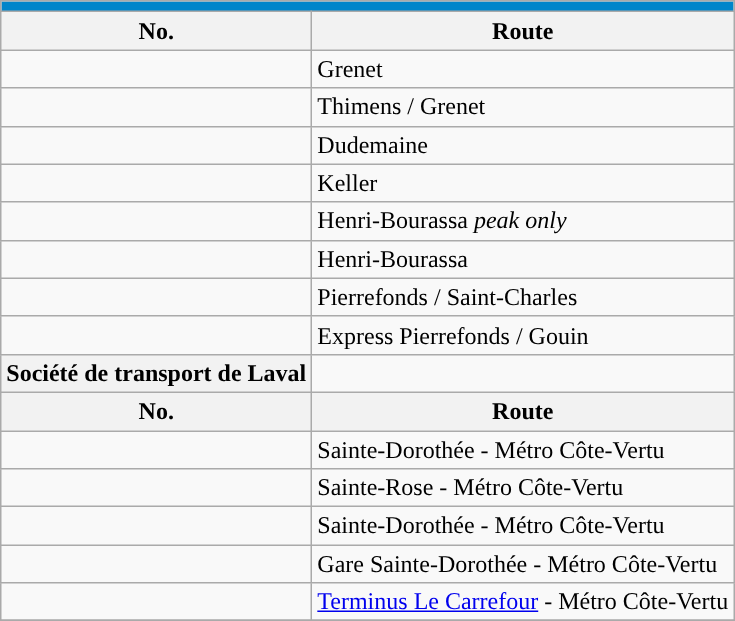<table align=center class="wikitable">
<tr>
<th style="background: #0085CA; font-size:100%; color:#FFFFFF;"colspan="4"><a href='#'></a></th>
</tr>
<tr>
<th>No.</th>
<th>Route</th>
</tr>
<tr>
<td {{Avoid wrap> </td>
<td>Grenet</td>
</tr>
<tr>
<td></td>
<td>Thimens / Grenet</td>
</tr>
<tr>
<td></td>
<td>Dudemaine</td>
</tr>
<tr>
<td></td>
<td>Keller</td>
</tr>
<tr>
<td {{Avoid wrap> </td>
<td>Henri-Bourassa <em>peak only</em></td>
</tr>
<tr>
<td></td>
<td>Henri-Bourassa</td>
</tr>
<tr>
<td {{Avoid wrap> </td>
<td>Pierrefonds / Saint-Charles</td>
</tr>
<tr>
<td></td>
<td>Express Pierrefonds / Gouin</td>
</tr>
<tr>
<th style="background: #">Société de transport de Laval</th>
</tr>
<tr>
<th>No.</th>
<th>Route</th>
</tr>
<tr>
<td></td>
<td>Sainte-Dorothée - Métro Côte-Vertu</td>
</tr>
<tr>
<td></td>
<td>Sainte-Rose - Métro Côte-Vertu</td>
</tr>
<tr>
<td></td>
<td>Sainte-Dorothée - Métro Côte-Vertu</td>
</tr>
<tr>
<td></td>
<td>Gare Sainte-Dorothée - Métro Côte-Vertu</td>
</tr>
<tr>
<td></td>
<td><a href='#'>Terminus Le Carrefour</a> - Métro Côte-Vertu</td>
</tr>
<tr>
</tr>
</table>
